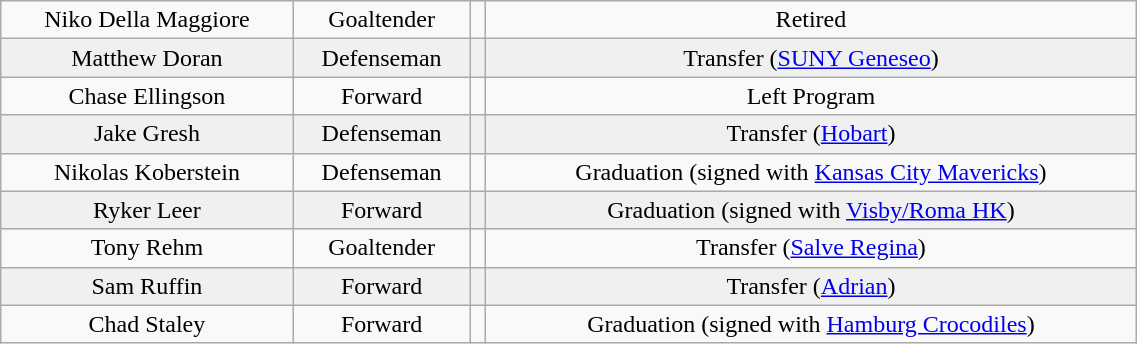<table class="wikitable" width="60%">
<tr align="center" bgcolor="">
<td>Niko Della Maggiore</td>
<td>Goaltender</td>
<td></td>
<td>Retired</td>
</tr>
<tr align="center" bgcolor="f0f0f0">
<td>Matthew Doran</td>
<td>Defenseman</td>
<td></td>
<td>Transfer (<a href='#'>SUNY Geneseo</a>)</td>
</tr>
<tr align="center" bgcolor="">
<td>Chase Ellingson</td>
<td>Forward</td>
<td></td>
<td>Left Program</td>
</tr>
<tr align="center" bgcolor="f0f0f0">
<td>Jake Gresh</td>
<td>Defenseman</td>
<td></td>
<td>Transfer (<a href='#'>Hobart</a>)</td>
</tr>
<tr align="center" bgcolor="">
<td>Nikolas Koberstein</td>
<td>Defenseman</td>
<td></td>
<td>Graduation (signed with <a href='#'>Kansas City Mavericks</a>)</td>
</tr>
<tr align="center" bgcolor="f0f0f0">
<td>Ryker Leer</td>
<td>Forward</td>
<td></td>
<td>Graduation (signed with <a href='#'>Visby/Roma HK</a>)</td>
</tr>
<tr align="center" bgcolor="">
<td>Tony Rehm</td>
<td>Goaltender</td>
<td></td>
<td>Transfer (<a href='#'>Salve Regina</a>)</td>
</tr>
<tr align="center" bgcolor="f0f0f0">
<td>Sam Ruffin</td>
<td>Forward</td>
<td></td>
<td>Transfer (<a href='#'>Adrian</a>)</td>
</tr>
<tr align="center" bgcolor="">
<td>Chad Staley</td>
<td>Forward</td>
<td></td>
<td>Graduation (signed with <a href='#'>Hamburg Crocodiles</a>)</td>
</tr>
</table>
